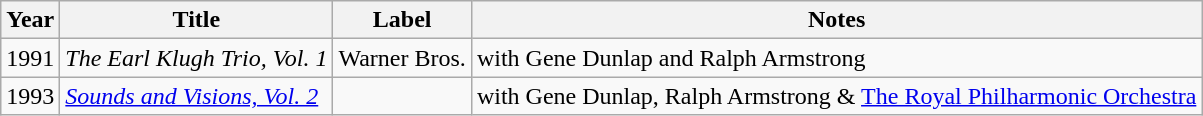<table class="wikitable">
<tr style="text-align:center;">
<th>Year</th>
<th>Title</th>
<th>Label</th>
<th>Notes</th>
</tr>
<tr>
<td>1991</td>
<td><em>The Earl Klugh Trio, Vol. 1</em></td>
<td>Warner Bros.</td>
<td>with Gene Dunlap and Ralph Armstrong</td>
</tr>
<tr>
<td>1993</td>
<td><em><a href='#'>Sounds and Visions, Vol. 2</a></em></td>
<td></td>
<td>with Gene Dunlap, Ralph Armstrong & <a href='#'>The Royal Philharmonic Orchestra</a></td>
</tr>
</table>
